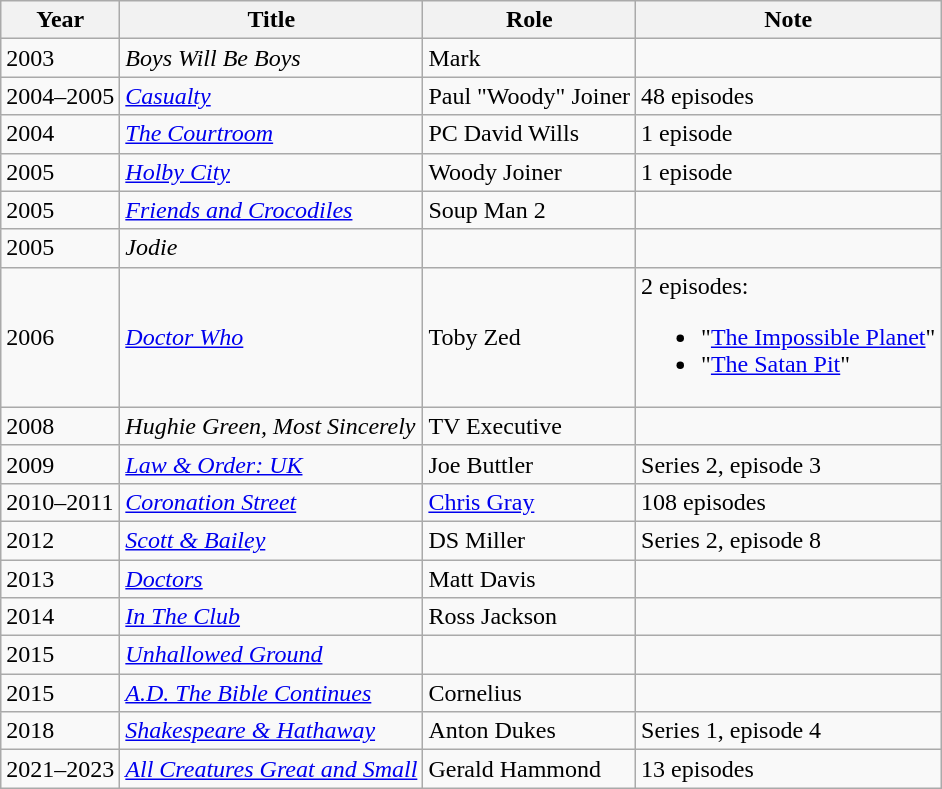<table class="wikitable">
<tr>
<th>Year</th>
<th>Title</th>
<th>Role</th>
<th>Note</th>
</tr>
<tr>
<td>2003</td>
<td><em>Boys Will Be Boys</em></td>
<td>Mark</td>
<td></td>
</tr>
<tr>
<td>2004–2005</td>
<td><em><a href='#'>Casualty</a></em></td>
<td>Paul "Woody" Joiner</td>
<td>48 episodes</td>
</tr>
<tr>
<td>2004</td>
<td><em><a href='#'>The Courtroom</a></em></td>
<td>PC David Wills</td>
<td>1 episode</td>
</tr>
<tr>
<td>2005</td>
<td><em><a href='#'>Holby City</a></em></td>
<td>Woody Joiner</td>
<td>1 episode</td>
</tr>
<tr>
<td>2005</td>
<td><em><a href='#'>Friends and Crocodiles</a></em></td>
<td>Soup Man 2</td>
<td></td>
</tr>
<tr>
<td>2005</td>
<td><em>Jodie</em></td>
<td></td>
<td></td>
</tr>
<tr>
<td>2006</td>
<td><em><a href='#'>Doctor Who</a></em></td>
<td>Toby Zed</td>
<td>2 episodes:<br><ul><li>"<a href='#'>The Impossible Planet</a>"</li><li>"<a href='#'>The Satan Pit</a>"</li></ul></td>
</tr>
<tr>
<td>2008</td>
<td><em>Hughie Green, Most Sincerely</em></td>
<td>TV Executive</td>
<td></td>
</tr>
<tr>
<td>2009</td>
<td><em><a href='#'>Law & Order: UK</a></em></td>
<td>Joe Buttler</td>
<td>Series 2, episode 3</td>
</tr>
<tr>
<td>2010–2011</td>
<td><em><a href='#'>Coronation Street</a></em></td>
<td><a href='#'>Chris Gray</a></td>
<td>108 episodes</td>
</tr>
<tr>
<td>2012</td>
<td><em><a href='#'>Scott & Bailey</a></em></td>
<td>DS Miller</td>
<td>Series 2, episode 8</td>
</tr>
<tr>
<td>2013</td>
<td><em><a href='#'>Doctors</a></em></td>
<td>Matt Davis</td>
<td></td>
</tr>
<tr>
<td>2014</td>
<td><em><a href='#'>In The Club</a></em></td>
<td>Ross Jackson</td>
<td></td>
</tr>
<tr>
<td>2015</td>
<td><em><a href='#'>Unhallowed Ground</a></em></td>
<td></td>
<td></td>
</tr>
<tr>
<td>2015</td>
<td><em><a href='#'>A.D. The Bible Continues</a></em></td>
<td>Cornelius</td>
<td></td>
</tr>
<tr>
<td>2018</td>
<td><em><a href='#'>Shakespeare & Hathaway</a></em></td>
<td>Anton Dukes</td>
<td>Series 1, episode 4</td>
</tr>
<tr>
<td>2021–2023</td>
<td><em><a href='#'>All Creatures Great and Small</a></em></td>
<td>Gerald Hammond</td>
<td>13 episodes</td>
</tr>
</table>
